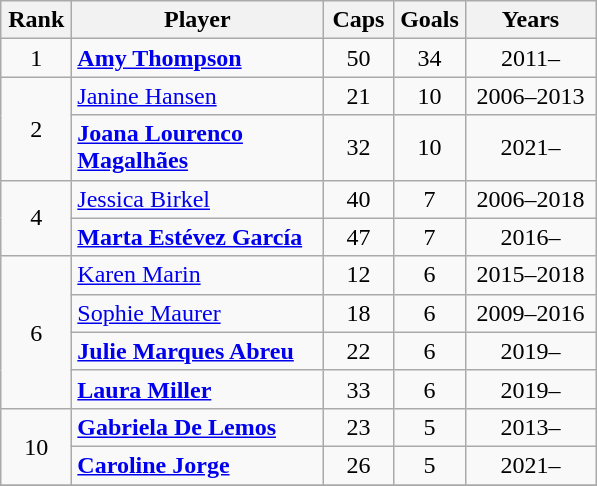<table class="wikitable sortable" style="text-align: center;">
<tr>
<th width=40>Rank</th>
<th width=160>Player</th>
<th width=40>Caps</th>
<th width=40>Goals</th>
<th width=80>Years</th>
</tr>
<tr>
<td>1</td>
<td align=left><strong><a href='#'>Amy Thompson</a></strong></td>
<td>50</td>
<td>34</td>
<td>2011–</td>
</tr>
<tr>
<td rowspan="2">2</td>
<td align=left><a href='#'>Janine Hansen</a></td>
<td>21</td>
<td>10</td>
<td>2006–2013</td>
</tr>
<tr>
<td align=left><strong><a href='#'>Joana Lourenco Magalhães</a></strong></td>
<td>32</td>
<td>10</td>
<td>2021–</td>
</tr>
<tr>
<td rowspan="2">4</td>
<td align=left><a href='#'>Jessica Birkel</a></td>
<td>40</td>
<td>7</td>
<td>2006–2018</td>
</tr>
<tr>
<td align=left><strong><a href='#'>Marta Estévez García</a></strong></td>
<td>47</td>
<td>7</td>
<td>2016–</td>
</tr>
<tr>
<td rowspan="4">6</td>
<td align=left><a href='#'>Karen Marin</a></td>
<td>12</td>
<td>6</td>
<td>2015–2018</td>
</tr>
<tr>
<td align=left><a href='#'>Sophie Maurer</a></td>
<td>18</td>
<td>6</td>
<td>2009–2016</td>
</tr>
<tr>
<td align=left><strong><a href='#'>Julie Marques Abreu</a></strong></td>
<td>22</td>
<td>6</td>
<td>2019–</td>
</tr>
<tr>
<td align=left><strong><a href='#'>Laura Miller</a></strong></td>
<td>33</td>
<td>6</td>
<td>2019–</td>
</tr>
<tr>
<td rowspan="2">10</td>
<td align=left><strong><a href='#'>Gabriela De Lemos</a></strong></td>
<td>23</td>
<td>5</td>
<td>2013–</td>
</tr>
<tr>
<td align=left><strong><a href='#'>Caroline Jorge</a></strong></td>
<td>26</td>
<td>5</td>
<td>2021–</td>
</tr>
<tr>
</tr>
</table>
